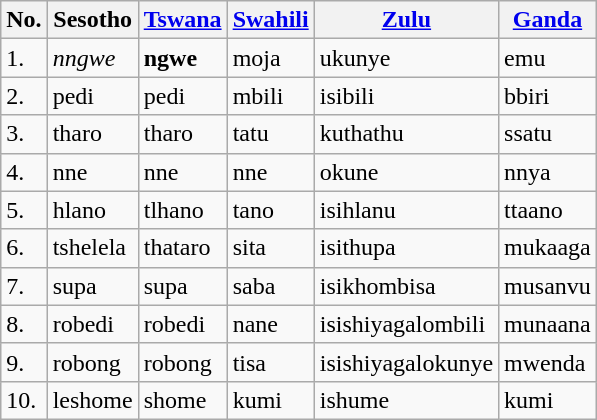<table class = "wikitable">
<tr>
<th>No.</th>
<th>Sesotho</th>
<th><a href='#'>Tswana</a></th>
<th><a href='#'>Swahili</a></th>
<th><a href='#'>Zulu</a></th>
<th><a href='#'>Ganda</a></th>
</tr>
<tr>
<td>1.</td>
<td> <em>nngwe</em></td>
<td><strong>ngwe<em></td>
<td></em>moja<em></td>
<td></em>ukunye<em></td>
<td></em>emu<em></td>
</tr>
<tr>
<td>2.</td>
<td> </em>pedi<em></td>
<td></em>pedi<em></td>
<td></em>mbili<em></td>
<td></em>isibili<em></td>
<td></em>bbiri<em></td>
</tr>
<tr>
<td>3.</td>
<td> </em>tharo<em></td>
<td></em>tharo<em></td>
<td></em>tatu<em></td>
<td></em>kuthathu<em></td>
<td></em>ssatu<em></td>
</tr>
<tr>
<td>4.</td>
<td> </em>nne<em></td>
<td></em>nne<em></td>
<td></em>nne<em></td>
<td></em>okune<em></td>
<td></em>nnya<em></td>
</tr>
<tr>
<td>5.</td>
<td> </em>hlano<em></td>
<td></em>tlhano<em></td>
<td></em>tano<em></td>
<td></em>isihlanu<em></td>
<td></em>ttaano<em></td>
</tr>
<tr>
<td>6.</td>
<td> </em>tshelela<em></td>
<td></em>thataro<em></td>
<td></em>sita<em></td>
<td></em>isithupa<em></td>
<td></em>mukaaga<em></td>
</tr>
<tr>
<td>7.</td>
<td> </em>supa<em></td>
<td></em>supa<em></td>
<td></em>saba<em></td>
<td></em>isikhombisa<em></td>
<td></em>musanvu<em></td>
</tr>
<tr>
<td>8.</td>
<td> </em>robedi<em></td>
<td></em>robedi<em></td>
<td></em>nane<em></td>
<td></em>isishiyagalombili<em></td>
<td></em>munaana<em></td>
</tr>
<tr>
<td>9.</td>
<td> </em>robong<em></td>
<td></em>robong<em></td>
<td></em>tisa<em></td>
<td></em>isishiyagalokunye<em></td>
<td></em>mwenda<em></td>
</tr>
<tr>
<td>10.</td>
<td> </em>leshome<em></td>
<td></em>shome<em></td>
<td></em>kumi<em></td>
<td></em>ishume<em></td>
<td></em>kumi<em></td>
</tr>
</table>
